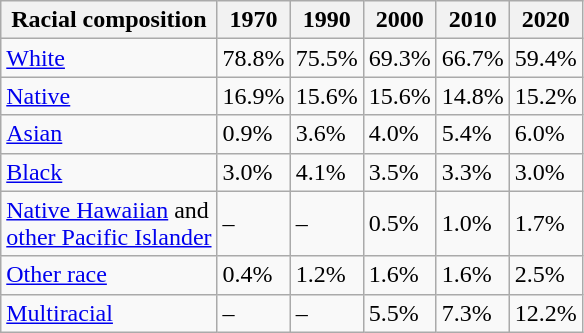<table class="wikitable sortable collapsible">
<tr>
<th>Racial composition</th>
<th>1970</th>
<th>1990</th>
<th>2000</th>
<th>2010</th>
<th>2020</th>
</tr>
<tr>
<td><a href='#'>White</a></td>
<td>78.8%</td>
<td>75.5%</td>
<td>69.3%</td>
<td>66.7%</td>
<td>59.4%</td>
</tr>
<tr>
<td><a href='#'>Native</a></td>
<td>16.9%</td>
<td>15.6%</td>
<td>15.6%</td>
<td>14.8%</td>
<td>15.2%</td>
</tr>
<tr>
<td><a href='#'>Asian</a></td>
<td>0.9%</td>
<td>3.6%</td>
<td>4.0%</td>
<td>5.4%</td>
<td>6.0%</td>
</tr>
<tr>
<td><a href='#'>Black</a></td>
<td>3.0%</td>
<td>4.1%</td>
<td>3.5%</td>
<td>3.3%</td>
<td>3.0%</td>
</tr>
<tr>
<td><a href='#'>Native Hawaiian</a> and <br><a href='#'>other Pacific Islander</a></td>
<td>–</td>
<td>–</td>
<td>0.5%</td>
<td>1.0%</td>
<td>1.7%</td>
</tr>
<tr>
<td><a href='#'>Other race</a></td>
<td>0.4%</td>
<td>1.2%</td>
<td>1.6%</td>
<td>1.6%</td>
<td>2.5%</td>
</tr>
<tr>
<td><a href='#'>Multiracial</a></td>
<td>–</td>
<td>–</td>
<td>5.5%</td>
<td>7.3%</td>
<td>12.2%</td>
</tr>
</table>
